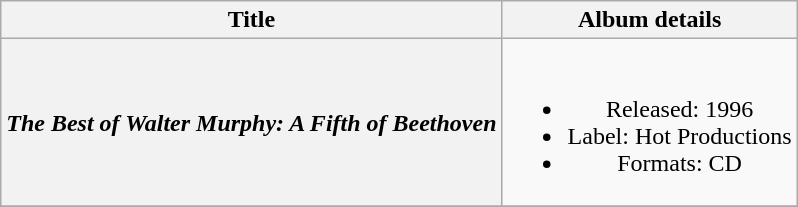<table class="wikitable plainrowheaders" style="text-align:center;">
<tr>
<th>Title</th>
<th>Album details</th>
</tr>
<tr>
<th scope="row"><em>The Best of Walter Murphy: A Fifth of Beethoven</em></th>
<td><br><ul><li>Released: 1996</li><li>Label: Hot Productions</li><li>Formats: CD</li></ul></td>
</tr>
<tr>
</tr>
</table>
